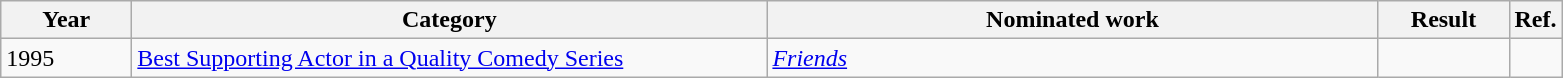<table class=wikitable>
<tr>
<th scope="col" style="width:5em;">Year</th>
<th scope="col" style="width:26em;">Category</th>
<th scope="col" style="width:25em;">Nominated work</th>
<th scope="col" style="width:5em;">Result</th>
<th>Ref.</th>
</tr>
<tr>
<td>1995</td>
<td><a href='#'>Best Supporting Actor in a Quality Comedy Series</a></td>
<td><em><a href='#'>Friends</a></em></td>
<td></td>
<td></td>
</tr>
</table>
